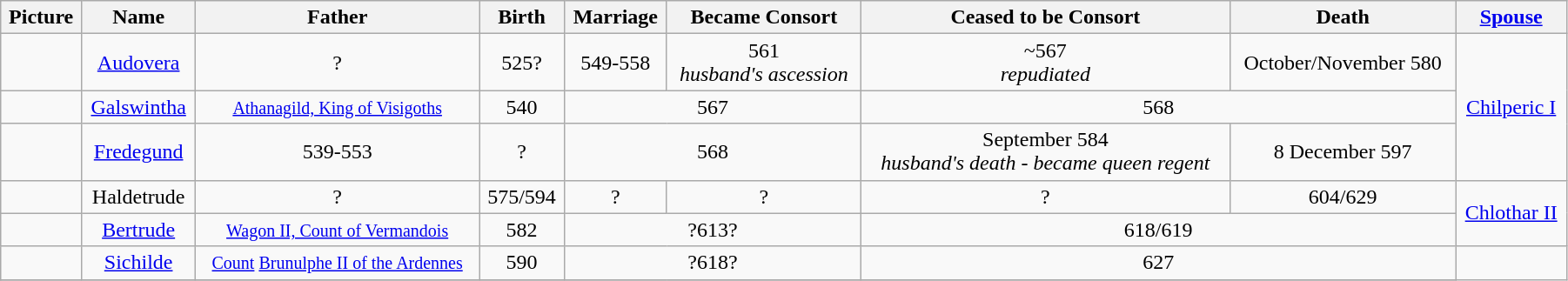<table width=95% class="wikitable">
<tr>
<th>Picture</th>
<th>Name</th>
<th>Father</th>
<th>Birth</th>
<th>Marriage</th>
<th>Became Consort</th>
<th>Ceased to be Consort</th>
<th>Death</th>
<th><a href='#'>Spouse</a></th>
</tr>
<tr>
<td align="center"></td>
<td align="center"><a href='#'>Audovera</a></td>
<td align="center">?</td>
<td align="center">525?</td>
<td align="center">549-558</td>
<td align="center">561<br><em>husband's ascession</em></td>
<td align="center">~567<br><em>repudiated</em></td>
<td align="center">October/November 580</td>
<td align="center" rowspan="3"><a href='#'>Chilperic I</a></td>
</tr>
<tr>
<td align="center"></td>
<td align="center"><a href='#'>Galswintha</a></td>
<td align="center"><small><a href='#'>Athanagild, King of Visigoths</a></small></td>
<td align="center">540</td>
<td align="center" colspan="2">567</td>
<td align="center" colspan="2">568</td>
</tr>
<tr>
<td align="center"></td>
<td align="center"><a href='#'>Fredegund</a></td>
<td align="center">539-553</td>
<td align="center">?</td>
<td align="center" colspan="2">568</td>
<td align="center">September 584<br><em>husband's death - became queen regent</em></td>
<td align="center">8 December 597</td>
</tr>
<tr>
<td align="center"></td>
<td align="center">Haldetrude</td>
<td align="center">?</td>
<td align="center">575/594</td>
<td align="center">?</td>
<td align="center">?</td>
<td align="center">?</td>
<td align="center">604/629</td>
<td align="center" rowspan="2"><a href='#'>Chlothar II</a></td>
</tr>
<tr>
<td align="center"></td>
<td align="center"><a href='#'>Bertrude</a></td>
<td align="center"><small><a href='#'>Wagon II, Count of Vermandois</a></small></td>
<td align="center">582</td>
<td align="center" colspan="2">?613?</td>
<td align="center" colspan="2">618/619</td>
</tr>
<tr>
<td align="center"></td>
<td align="center"><a href='#'>Sichilde</a></td>
<td align="center"><small><a href='#'>Count</a> <a href='#'>Brunulphe II of the Ardennes</a></small></td>
<td align="center">590</td>
<td align="center" colspan="2">?618?</td>
<td align="center" colspan="2">627</td>
</tr>
<tr>
</tr>
</table>
